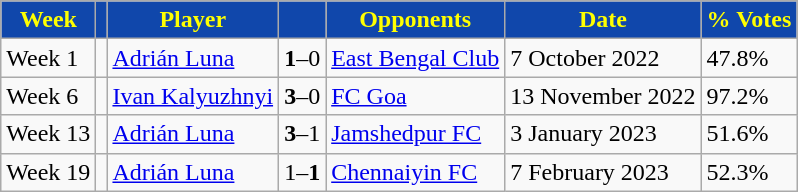<table class="wikitable" style="text-align:left">
<tr>
<th style="background:#1047AB; color:#FFFF00; text-align:center;">Week</th>
<th style="background:#1047AB; color:#FFFF00; text-align:center;"></th>
<th style="background:#1047AB; color:#FFFF00; text-align:center;">Player</th>
<th style="background:#1047AB; color:#FFFF00; text-align:center;"></th>
<th style="background:#1047AB; color:#FFFF00; text-align:center;">Opponents</th>
<th style="background:#1047AB; color:#FFFF00; text-align:center;">Date</th>
<th style="background:#1047AB; color:#FFFF00; text-align:center;">% Votes</th>
</tr>
<tr>
<td>Week 1</td>
<td></td>
<td><a href='#'>Adrián Luna</a></td>
<td><strong>1</strong>–0</td>
<td><a href='#'>East Bengal Club</a></td>
<td>7 October 2022</td>
<td>47.8%</td>
</tr>
<tr>
<td>Week 6</td>
<td></td>
<td><a href='#'>Ivan Kalyuzhnyi</a></td>
<td><strong>3</strong>–0</td>
<td><a href='#'>FC Goa</a></td>
<td>13 November 2022</td>
<td>97.2%</td>
</tr>
<tr>
<td>Week 13</td>
<td></td>
<td><a href='#'>Adrián Luna</a></td>
<td><strong>3</strong>–1</td>
<td><a href='#'>Jamshedpur FC</a></td>
<td>3 January 2023</td>
<td>51.6%</td>
</tr>
<tr>
<td>Week 19</td>
<td></td>
<td><a href='#'>Adrián Luna</a></td>
<td>1–<strong>1</strong></td>
<td><a href='#'>Chennaiyin FC</a></td>
<td>7 February 2023</td>
<td>52.3%</td>
</tr>
</table>
